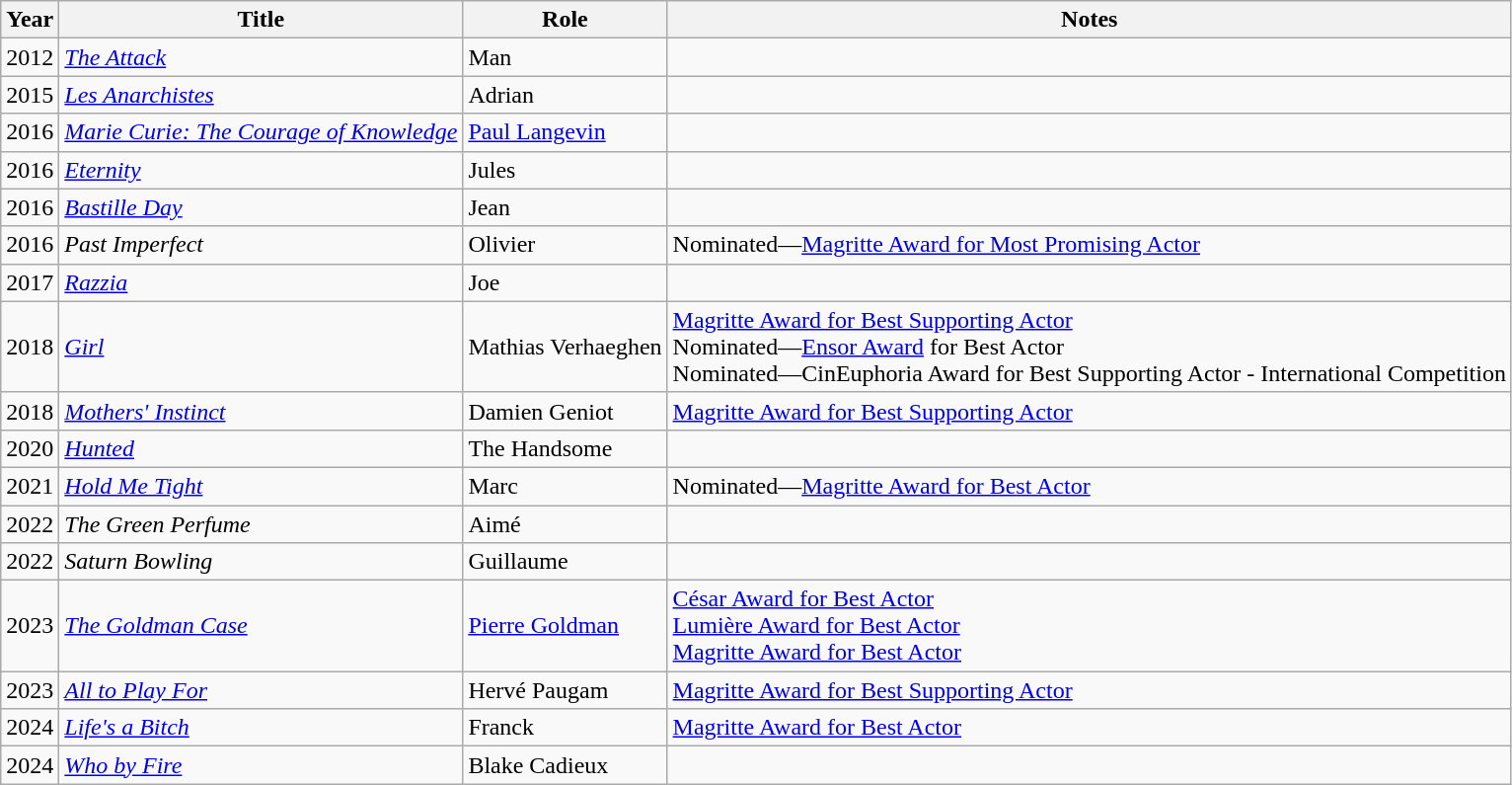<table class="wikitable sortable">
<tr>
<th>Year</th>
<th>Title</th>
<th>Role</th>
<th class="unsortable">Notes</th>
</tr>
<tr>
<td>2012</td>
<td><em><a href='#'>The Attack</a></em></td>
<td>Man</td>
<td></td>
</tr>
<tr>
<td>2015</td>
<td><em><a href='#'>Les Anarchistes</a></em></td>
<td>Adrian</td>
<td></td>
</tr>
<tr>
<td>2016</td>
<td><em><a href='#'>Marie Curie: The Courage of Knowledge</a></em></td>
<td><a href='#'>Paul Langevin</a></td>
<td></td>
</tr>
<tr>
<td>2016</td>
<td><em><a href='#'>Eternity</a></em></td>
<td>Jules</td>
<td></td>
</tr>
<tr>
<td>2016</td>
<td><em><a href='#'>Bastille Day</a></em></td>
<td>Jean</td>
<td></td>
</tr>
<tr>
<td>2016</td>
<td><em>Past Imperfect</em></td>
<td>Olivier</td>
<td>Nominated—<a href='#'>Magritte Award for Most Promising Actor</a></td>
</tr>
<tr>
<td>2017</td>
<td><em><a href='#'>Razzia</a></em></td>
<td>Joe</td>
<td></td>
</tr>
<tr>
<td>2018</td>
<td><em><a href='#'>Girl</a></em></td>
<td>Mathias Verhaeghen</td>
<td><a href='#'>Magritte Award for Best Supporting Actor</a><br>Nominated—<a href='#'>Ensor Award</a> for Best Actor<br>Nominated—CinEuphoria Award for Best Supporting Actor - International Competition</td>
</tr>
<tr>
<td>2018</td>
<td><em><a href='#'>Mothers' Instinct</a></em></td>
<td>Damien Geniot</td>
<td><a href='#'>Magritte Award for Best Supporting Actor</a></td>
</tr>
<tr>
<td>2020</td>
<td><em><a href='#'>Hunted</a></em></td>
<td>The Handsome</td>
<td></td>
</tr>
<tr>
<td>2021</td>
<td><em><a href='#'>Hold Me Tight</a></em></td>
<td>Marc</td>
<td>Nominated—<a href='#'>Magritte Award for Best Actor</a></td>
</tr>
<tr>
<td>2022</td>
<td><em>The Green Perfume</em></td>
<td>Aimé</td>
<td></td>
</tr>
<tr>
<td>2022</td>
<td><em>Saturn Bowling</em></td>
<td>Guillaume</td>
<td></td>
</tr>
<tr>
<td>2023</td>
<td><em><a href='#'>The Goldman Case</a></em></td>
<td><a href='#'>Pierre Goldman</a></td>
<td><a href='#'>César Award for Best Actor</a><br><a href='#'>Lumière Award for Best Actor</a><br><a href='#'>Magritte Award for Best Actor</a></td>
</tr>
<tr>
<td>2023</td>
<td><em><a href='#'>All to Play For</a></em></td>
<td>Hervé Paugam</td>
<td><a href='#'>Magritte Award for Best Supporting Actor</a></td>
</tr>
<tr>
<td>2024</td>
<td><em><a href='#'>Life's a Bitch</a></em></td>
<td>Franck</td>
<td><a href='#'>Magritte Award for Best Actor</a></td>
</tr>
<tr>
<td>2024</td>
<td><em><a href='#'>Who by Fire</a></em></td>
<td>Blake Cadieux</td>
<td></td>
</tr>
</table>
